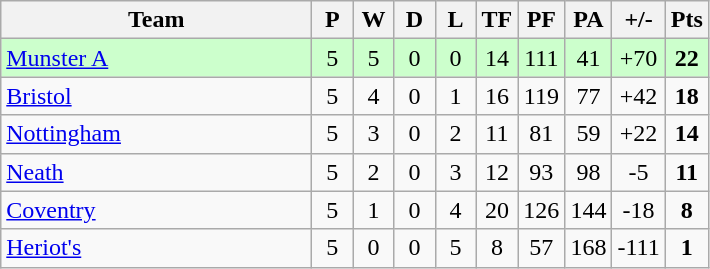<table class="wikitable" style="text-align: center;">
<tr>
<th style="width:200px;">Team</th>
<th width="20">P</th>
<th width="20">W</th>
<th width="20">D</th>
<th width="20">L</th>
<th width="20">TF</th>
<th width="20">PF</th>
<th width="20">PA</th>
<th width="25">+/-</th>
<th width="20">Pts</th>
</tr>
<tr style="background:#cfc;">
<td align="left">  <a href='#'>Munster A</a></td>
<td>5</td>
<td>5</td>
<td>0</td>
<td>0</td>
<td>14</td>
<td>111</td>
<td>41</td>
<td>+70</td>
<td><strong>22</strong></td>
</tr>
<tr>
<td align="left">  <a href='#'>Bristol</a></td>
<td>5</td>
<td>4</td>
<td>0</td>
<td>1</td>
<td>16</td>
<td>119</td>
<td>77</td>
<td>+42</td>
<td><strong>18</strong></td>
</tr>
<tr>
<td align="left">  <a href='#'>Nottingham</a></td>
<td>5</td>
<td>3</td>
<td>0</td>
<td>2</td>
<td>11</td>
<td>81</td>
<td>59</td>
<td>+22</td>
<td><strong>14</strong></td>
</tr>
<tr>
<td align="left">  <a href='#'>Neath</a></td>
<td>5</td>
<td>2</td>
<td>0</td>
<td>3</td>
<td>12</td>
<td>93</td>
<td>98</td>
<td>-5</td>
<td><strong>11</strong></td>
</tr>
<tr>
<td align="left">  <a href='#'>Coventry</a></td>
<td>5</td>
<td>1</td>
<td>0</td>
<td>4</td>
<td>20</td>
<td>126</td>
<td>144</td>
<td>-18</td>
<td><strong>8</strong></td>
</tr>
<tr>
<td align="left"> <a href='#'>Heriot's</a></td>
<td>5</td>
<td>0</td>
<td>0</td>
<td>5</td>
<td>8</td>
<td>57</td>
<td>168</td>
<td>-111</td>
<td><strong>1</strong></td>
</tr>
</table>
